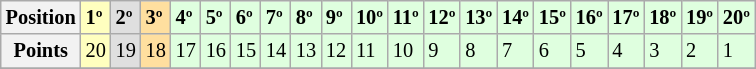<table class="wikitable sortable" style="font-size:85%">
<tr>
<th>Position</th>
<td style="background-color:#ffffbf"><strong>1º</strong></td>
<td style="background-color:#dfdfdf"><strong>2º</strong></td>
<td style="background-color:#ffdf9f"><strong>3º</strong></td>
<td style="background-color:#dfffdf"><strong>4º</strong></td>
<td style="background-color:#dfffdf"><strong>5º</strong></td>
<td style="background-color:#dfffdf"><strong>6º</strong></td>
<td style="background-color:#dfffdf"><strong>7º</strong></td>
<td style="background-color:#dfffdf"><strong>8º</strong></td>
<td style="background-color:#dfffdf"><strong>9º</strong></td>
<td style="background-color:#dfffdf"><strong>10º</strong></td>
<td style="background-color:#dfffdf"><strong>11º</strong></td>
<td style="background-color:#dfffdf"><strong>12º</strong></td>
<td style="background-color:#dfffdf"><strong>13º</strong></td>
<td style="background-color:#dfffdf"><strong>14º</strong></td>
<td style="background-color:#dfffdf"><strong>15º</strong></td>
<td style="background-color:#dfffdf"><strong>16º</strong></td>
<td style="background-color:#dfffdf"><strong>17º</strong></td>
<td style="background-color:#dfffdf"><strong>18º</strong></td>
<td style="background-color:#dfffdf"><strong>19º</strong></td>
<td style="background-color:#dfffdf"><strong>20º</strong></td>
</tr>
<tr>
<th>Points</th>
<td style="background-color:#ffffbf">20</td>
<td style="background-color:#dfdfdf">19</td>
<td style="background-color:#ffdf9f">18</td>
<td style="background-color:#dfffdf">17</td>
<td style="background-color:#dfffdf">16</td>
<td style="background-color:#dfffdf">15</td>
<td style="background-color:#dfffdf">14</td>
<td style="background-color:#dfffdf">13</td>
<td style="background-color:#dfffdf">12</td>
<td style="background-color:#dfffdf">11</td>
<td style="background-color:#dfffdf">10</td>
<td style="background-color:#dfffdf">9</td>
<td style="background-color:#dfffdf">8</td>
<td style="background-color:#dfffdf">7</td>
<td style="background-color:#dfffdf">6</td>
<td style="background-color:#dfffdf">5</td>
<td style="background-color:#dfffdf">4</td>
<td style="background-color:#dfffdf">3</td>
<td style="background-color:#dfffdf">2</td>
<td style="background-color:#dfffdf">1</td>
</tr>
<tr>
</tr>
</table>
